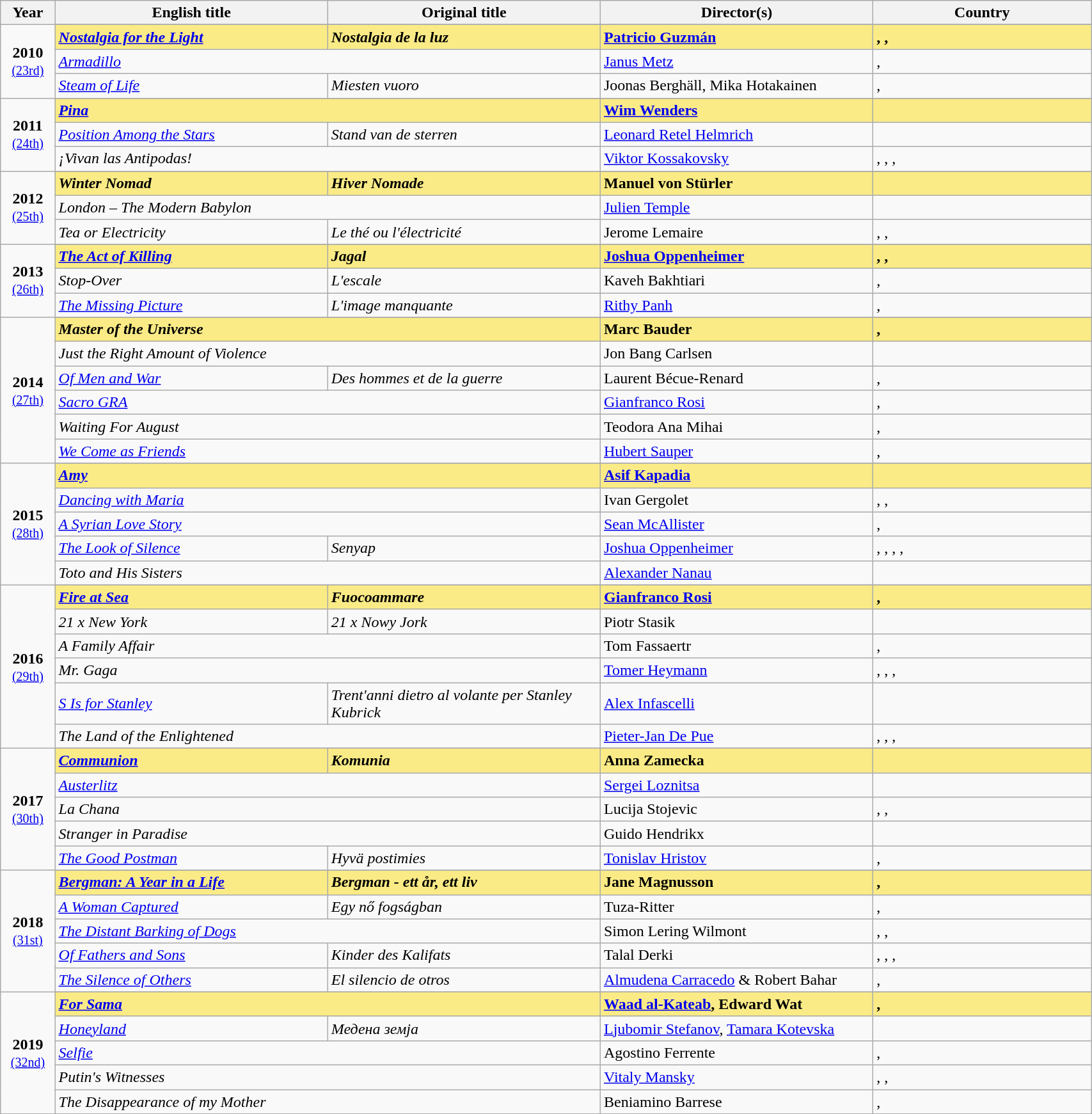<table class="wikitable" width="90%" cellpadding="5">
<tr>
<th width="5">Year</th>
<th width="25%">English title</th>
<th width="25%">Original title</th>
<th width="25%">Director(s)</th>
<th width="20%">Country</th>
</tr>
<tr>
<td rowspan="4" align="center"><strong>2010</strong><br><small><a href='#'>(23rd)</a></small><br></td>
</tr>
<tr style="background:#FAEB86">
<td><strong><em><a href='#'>Nostalgia for the Light</a></em></strong></td>
<td><strong><em>Nostalgia de la luz</em></strong></td>
<td><strong><a href='#'>Patricio Guzmán</a></strong></td>
<td><strong>, , </strong></td>
</tr>
<tr>
<td colspan="2"><em><a href='#'>Armadillo</a></em></td>
<td><a href='#'>Janus Metz</a></td>
<td>, </td>
</tr>
<tr>
<td><em><a href='#'>Steam of Life</a></em></td>
<td><em>Miesten vuoro</em></td>
<td>Joonas Berghäll, Mika Hotakainen</td>
<td>, </td>
</tr>
<tr>
<td rowspan="4" align="center"><strong>2011</strong><br><small><a href='#'>(24th)</a></small><br></td>
</tr>
<tr style="background:#FAEB86">
<td colspan="2"><strong><em><a href='#'>Pina</a></em></strong></td>
<td><strong><a href='#'>Wim Wenders</a></strong></td>
<td><strong></strong></td>
</tr>
<tr>
<td><em><a href='#'>Position Among the Stars</a></em></td>
<td><em>Stand van de sterren</em></td>
<td><a href='#'>Leonard Retel Helmrich</a></td>
<td></td>
</tr>
<tr>
<td colspan="2"><em>¡Vivan las Antipodas!</em></td>
<td><a href='#'>Viktor Kossakovsky</a></td>
<td>, , , </td>
</tr>
<tr>
<td rowspan="4" align="center"><strong>2012</strong><br><small><a href='#'>(25th)</a></small><br></td>
</tr>
<tr style="background:#FAEB86">
<td><strong><em>Winter Nomad</em></strong></td>
<td><strong><em>Hiver Nomade</em></strong></td>
<td><strong>Manuel von Stürler</strong></td>
<td><strong></strong></td>
</tr>
<tr>
<td colspan="2"><em>London – The Modern Babylon</em></td>
<td><a href='#'>Julien Temple</a></td>
<td></td>
</tr>
<tr>
<td><em>Tea or Electricity</em></td>
<td><em>Le thé ou l'électricité</em></td>
<td>Jerome Lemaire</td>
<td>, , </td>
</tr>
<tr>
<td rowspan="4" align="center"><strong>2013</strong><br><small><a href='#'>(26th)</a></small><br></td>
</tr>
<tr style="background:#FAEB86">
<td><strong><em><a href='#'>The Act of Killing</a></em></strong></td>
<td><strong><em>Jagal</em></strong></td>
<td><strong><a href='#'>Joshua Oppenheimer</a></strong></td>
<td><strong>, , </strong></td>
</tr>
<tr>
<td><em>Stop-Over</em></td>
<td><em>L'escale</em></td>
<td>Kaveh Bakhtiari</td>
<td>, </td>
</tr>
<tr>
<td><em><a href='#'>The Missing Picture</a></em></td>
<td><em>L'image manquante</em></td>
<td><a href='#'>Rithy Panh</a></td>
<td>, </td>
</tr>
<tr>
<td rowspan="7" align="center"><strong>2014</strong><br><small><a href='#'>(27th)</a></small><br></td>
</tr>
<tr style="background:#FAEB86">
<td colspan="2"><strong><em>Master of the Universe</em></strong></td>
<td><strong>Marc Bauder</strong></td>
<td><strong>, </strong></td>
</tr>
<tr>
<td colspan="2"><em>Just the Right Amount of Violence</em></td>
<td>Jon Bang Carlsen</td>
<td></td>
</tr>
<tr>
<td><em><a href='#'>Of Men and War</a></em></td>
<td><em>Des hommes et de la guerre</em></td>
<td>Laurent Bécue-Renard</td>
<td>, </td>
</tr>
<tr>
<td colspan="2"><em><a href='#'>Sacro GRA</a></em></td>
<td><a href='#'>Gianfranco Rosi</a></td>
<td>, </td>
</tr>
<tr>
<td colspan="2"><em>Waiting For August</em></td>
<td>Teodora Ana Mihai</td>
<td>, </td>
</tr>
<tr>
<td colspan="2"><em><a href='#'>We Come as Friends</a></em></td>
<td><a href='#'>Hubert Sauper</a></td>
<td>, </td>
</tr>
<tr>
<td rowspan="6" align="center"><strong>2015</strong><br><small><a href='#'>(28th)</a></small><br></td>
</tr>
<tr style="background:#FAEB86">
<td colspan="2"><strong><em><a href='#'>Amy</a></em></strong></td>
<td><strong><a href='#'>Asif Kapadia</a></strong></td>
<td><strong></strong></td>
</tr>
<tr>
<td colspan="2"><em><a href='#'>Dancing with Maria</a></em></td>
<td>Ivan Gergolet</td>
<td>, , </td>
</tr>
<tr>
<td colspan="2"><em><a href='#'>A Syrian Love Story</a></em></td>
<td><a href='#'>Sean McAllister</a></td>
<td>, </td>
</tr>
<tr>
<td><em><a href='#'>The Look of Silence</a></em></td>
<td><em>Senyap</em></td>
<td><a href='#'>Joshua Oppenheimer</a></td>
<td>, , , , </td>
</tr>
<tr>
<td colspan="2"><em>Toto and His Sisters</em></td>
<td><a href='#'>Alexander Nanau</a></td>
<td></td>
</tr>
<tr>
<td rowspan="7" align="center"><strong>2016</strong><br><small><a href='#'>(29th)</a></small><br></td>
</tr>
<tr style="background:#FAEB86">
<td><strong><em><a href='#'>Fire at Sea</a></em></strong></td>
<td><strong><em>Fuocoammare</em></strong></td>
<td><strong><a href='#'>Gianfranco Rosi</a></strong></td>
<td><strong>, </strong></td>
</tr>
<tr>
<td><em>21 x New York</em></td>
<td><em>21 x Nowy Jork</em></td>
<td>Piotr Stasik</td>
<td></td>
</tr>
<tr>
<td colspan="2"><em>A Family Affair</em></td>
<td>Tom Fassaertr</td>
<td>, </td>
</tr>
<tr>
<td colspan="2"><em>Mr. Gaga</em></td>
<td><a href='#'>Tomer Heymann</a></td>
<td>, , , </td>
</tr>
<tr>
<td><em><a href='#'>S Is for Stanley</a></em></td>
<td><em>Trent'anni dietro al volante per Stanley Kubrick</em></td>
<td><a href='#'>Alex Infascelli</a></td>
<td></td>
</tr>
<tr>
<td colspan="2"><em>The Land of the Enlightened</em></td>
<td><a href='#'>Pieter-Jan De Pue</a></td>
<td>, , , </td>
</tr>
<tr>
<td rowspan="6" align="center"><strong>2017</strong><br><small><a href='#'>(30th)</a></small><br></td>
</tr>
<tr style="background:#FAEB86">
<td><strong><em><a href='#'>Communion</a></em></strong></td>
<td><strong><em>Komunia</em></strong></td>
<td><strong>Anna Zamecka</strong></td>
<td><strong></strong></td>
</tr>
<tr>
<td colspan="2"><em><a href='#'>Austerlitz</a></em></td>
<td><a href='#'>Sergei Loznitsa</a></td>
<td></td>
</tr>
<tr>
<td colspan="2"><em>La Chana</em></td>
<td>Lucija Stojevic</td>
<td>, , </td>
</tr>
<tr>
<td colspan="2"><em>Stranger in Paradise</em></td>
<td>Guido Hendrikx</td>
<td></td>
</tr>
<tr>
<td><em><a href='#'>The Good Postman</a></em></td>
<td><em>Hyvä postimies</em></td>
<td><a href='#'>Tonislav Hristov</a></td>
<td>, </td>
</tr>
<tr>
<td rowspan="6" align="center"><strong>2018</strong><br><small><a href='#'>(31st)</a></small><br></td>
</tr>
<tr style="background:#FAEB86">
<td><strong><em><a href='#'>Bergman: A Year in a Life</a></em></strong></td>
<td><strong><em>Bergman - ett år, ett liv</em></strong></td>
<td><strong>Jane Magnusson</strong></td>
<td><strong>, </strong></td>
</tr>
<tr>
<td><em><a href='#'>A Woman Captured</a></em></td>
<td><em>Egy nő fogságban</em></td>
<td>Tuza-Ritter</td>
<td>, </td>
</tr>
<tr>
<td colspan="2"><em><a href='#'>The Distant Barking of Dogs</a></em></td>
<td>Simon Lering Wilmont</td>
<td>, , </td>
</tr>
<tr>
<td><em><a href='#'>Of Fathers and Sons</a></em></td>
<td><em>Kinder des Kalifats</em></td>
<td>Talal Derki</td>
<td>, , , </td>
</tr>
<tr>
<td><em><a href='#'>The Silence of Others</a></em></td>
<td><em>El silencio de otros</em></td>
<td><a href='#'>Almudena Carracedo</a> & Robert Bahar</td>
<td>, </td>
</tr>
<tr>
<td rowspan="6" align="center"><strong>2019</strong><br><small><a href='#'>(32nd)</a></small><br></td>
</tr>
<tr style="background:#FAEB86">
<td colspan="2"><strong><em><a href='#'>For Sama</a></em></strong></td>
<td><strong><a href='#'>Waad al-Kateab</a>, Edward Wat</strong></td>
<td><strong>, </strong></td>
</tr>
<tr>
<td><em><a href='#'>Honeyland</a></em></td>
<td><em>Медена земја</em></td>
<td><a href='#'>Ljubomir Stefanov</a>, <a href='#'>Tamara Kotevska</a></td>
<td></td>
</tr>
<tr>
<td colspan="2"><em><a href='#'>Selfie</a></em></td>
<td>Agostino Ferrente</td>
<td>, </td>
</tr>
<tr>
<td colspan="2"><em>Putin's Witnesses</em></td>
<td><a href='#'>Vitaly Mansky</a></td>
<td>, , </td>
</tr>
<tr>
<td colspan="2"><em>The Disappearance of my Mother</em></td>
<td>Beniamino Barrese</td>
<td>, </td>
</tr>
<tr>
</tr>
</table>
